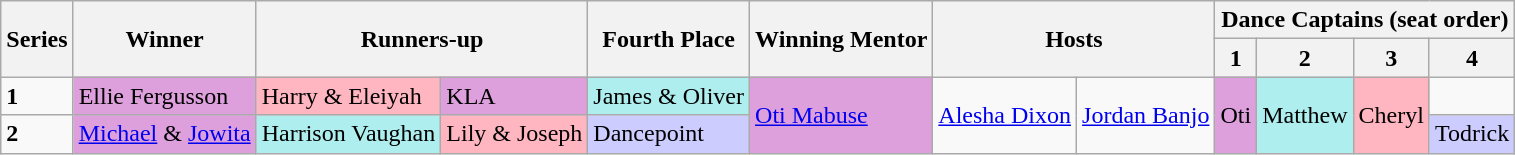<table class="wikitable">
<tr>
<th rowspan="2">Series</th>
<th rowspan="2">Winner</th>
<th colspan="2" rowspan="2">Runners-up</th>
<th rowspan="2">Fourth Place</th>
<th rowspan="2">Winning Mentor</th>
<th colspan="2" rowspan="2">Hosts</th>
<th colspan="4">Dance Captains (seat order)</th>
</tr>
<tr>
<th>1</th>
<th>2</th>
<th>3</th>
<th>4</th>
</tr>
<tr>
<td><strong>1</strong></td>
<td style="background:#dda0dd">Ellie Fergusson</td>
<td style="background:lightpink">Harry & Eleiyah</td>
<td style="background:#dda0dd">KLA</td>
<td style="background:#afeeee">James & Oliver</td>
<td rowspan="2" style="background:#dda0dd"><a href='#'>Oti Mabuse</a></td>
<td rowspan="2"><a href='#'>Alesha Dixon</a></td>
<td rowspan="2"><a href='#'>Jordan Banjo</a></td>
<td rowspan="2" style="background:#dda0dd">Oti</td>
<td rowspan="2" style="background:#afeeee">Matthew</td>
<td rowspan="2" style="background:lightpink">Cheryl</td>
<td></td>
</tr>
<tr>
<td><strong>2</strong></td>
<td style="background:#dda0dd"><a href='#'>Michael</a> & <a href='#'>Jowita</a></td>
<td style="background:#afeeee">Harrison Vaughan</td>
<td style="background:lightpink">Lily & Joseph</td>
<td style="background:#ccccff">Dancepoint</td>
<td style="background:#ccccff">Todrick</td>
</tr>
</table>
